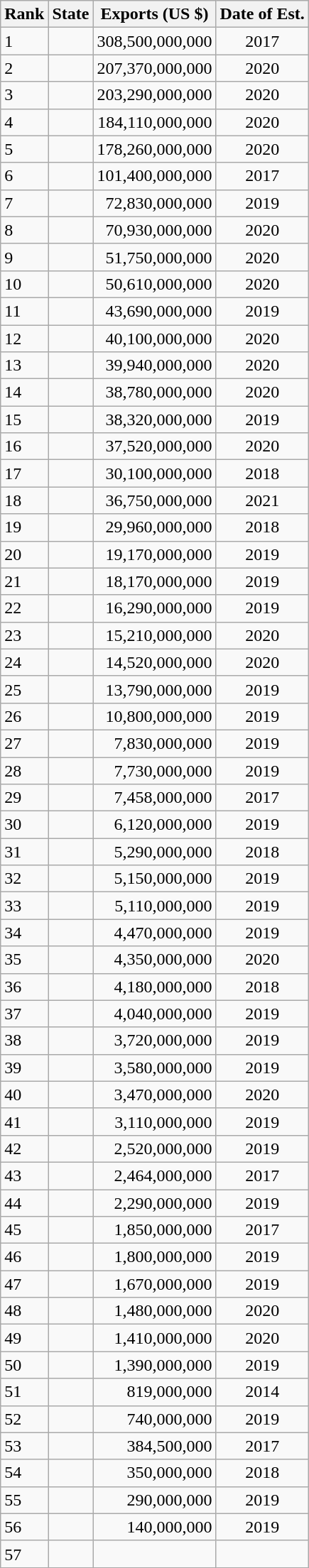<table class="wikitable sortable">
<tr>
<th>Rank</th>
<th>State</th>
<th>Exports (US $)</th>
<th>Date of Est.</th>
</tr>
<tr>
<td>1</td>
<td></td>
<td align="right">308,500,000,000</td>
<td align="center">2017</td>
</tr>
<tr>
<td>2</td>
<td></td>
<td align="right">207,370,000,000</td>
<td align="center">2020</td>
</tr>
<tr>
<td>3</td>
<td></td>
<td align="right">203,290,000,000</td>
<td align="center">2020</td>
</tr>
<tr>
<td>4</td>
<td></td>
<td align="right">184,110,000,000</td>
<td align="center">2020</td>
</tr>
<tr>
<td>5</td>
<td></td>
<td align="right">178,260,000,000</td>
<td align="center">2020</td>
</tr>
<tr>
<td>6</td>
<td></td>
<td align="right">101,400,000,000</td>
<td align="center">2017</td>
</tr>
<tr>
<td>7</td>
<td></td>
<td align="right">72,830,000,000</td>
<td align="center">2019</td>
</tr>
<tr>
<td>8</td>
<td></td>
<td align="right">70,930,000,000</td>
<td align="center">2020</td>
</tr>
<tr>
<td>9</td>
<td></td>
<td align="right">51,750,000,000</td>
<td align="center">2020</td>
</tr>
<tr>
<td>10</td>
<td></td>
<td align="right">50,610,000,000</td>
<td align="center">2020</td>
</tr>
<tr>
<td>11</td>
<td></td>
<td align="right">43,690,000,000</td>
<td align="center">2019</td>
</tr>
<tr>
<td>12</td>
<td></td>
<td align="right">40,100,000,000</td>
<td align="center">2020</td>
</tr>
<tr>
<td>13</td>
<td></td>
<td align="right">39,940,000,000</td>
<td align="center">2020</td>
</tr>
<tr>
<td>14</td>
<td></td>
<td align="right">38,780,000,000</td>
<td align="center">2020</td>
</tr>
<tr>
<td>15</td>
<td></td>
<td align="right">38,320,000,000</td>
<td align="center">2019</td>
</tr>
<tr>
<td>16</td>
<td></td>
<td align="right">37,520,000,000</td>
<td align="center">2020</td>
</tr>
<tr>
<td>17</td>
<td></td>
<td align="right">30,100,000,000</td>
<td align="center">2018</td>
</tr>
<tr>
<td>18</td>
<td></td>
<td align="right">36,750,000,000</td>
<td align="center">2021</td>
</tr>
<tr>
<td>19</td>
<td></td>
<td align="right">29,960,000,000</td>
<td align="center">2018</td>
</tr>
<tr>
<td>20</td>
<td></td>
<td align="right">19,170,000,000</td>
<td align="center">2019</td>
</tr>
<tr>
<td>21</td>
<td></td>
<td align="right">18,170,000,000</td>
<td align="center">2019</td>
</tr>
<tr>
<td>22</td>
<td></td>
<td align="right">16,290,000,000</td>
<td align="center">2019</td>
</tr>
<tr>
<td>23</td>
<td></td>
<td align="right">15,210,000,000</td>
<td align="center">2020</td>
</tr>
<tr>
<td>24</td>
<td></td>
<td align="right">14,520,000,000</td>
<td align="center">2020</td>
</tr>
<tr>
<td>25</td>
<td></td>
<td align="right">13,790,000,000</td>
<td align="center">2019</td>
</tr>
<tr>
<td>26</td>
<td></td>
<td align="right">10,800,000,000</td>
<td align="center">2019</td>
</tr>
<tr>
<td>27</td>
<td></td>
<td align="right">7,830,000,000</td>
<td align="center">2019</td>
</tr>
<tr>
<td>28</td>
<td></td>
<td align="right">7,730,000,000</td>
<td align="center">2019</td>
</tr>
<tr>
<td>29</td>
<td></td>
<td align="right">7,458,000,000</td>
<td align="center">2017</td>
</tr>
<tr>
<td>30</td>
<td></td>
<td align="right">6,120,000,000</td>
<td align="center">2019</td>
</tr>
<tr>
<td>31</td>
<td></td>
<td align="right">5,290,000,000</td>
<td align="center">2018</td>
</tr>
<tr>
<td>32</td>
<td></td>
<td align="right">5,150,000,000</td>
<td align="center">2019</td>
</tr>
<tr>
<td>33</td>
<td></td>
<td align="right">5,110,000,000</td>
<td align="center">2019</td>
</tr>
<tr>
<td>34</td>
<td></td>
<td align="right">4,470,000,000</td>
<td align="center">2019</td>
</tr>
<tr>
<td>35</td>
<td></td>
<td align="right">4,350,000,000</td>
<td align="center">2020</td>
</tr>
<tr>
<td>36</td>
<td></td>
<td align="right">4,180,000,000</td>
<td align="center">2018</td>
</tr>
<tr>
<td>37</td>
<td></td>
<td align="right">4,040,000,000</td>
<td align="center">2019</td>
</tr>
<tr>
<td>38</td>
<td></td>
<td align="right">3,720,000,000</td>
<td align="center">2019</td>
</tr>
<tr>
<td>39</td>
<td></td>
<td align="right">3,580,000,000</td>
<td align="center">2019</td>
</tr>
<tr>
<td>40</td>
<td></td>
<td align="right">3,470,000,000</td>
<td align="center">2020</td>
</tr>
<tr>
<td>41</td>
<td></td>
<td align="right">3,110,000,000</td>
<td align="center">2019</td>
</tr>
<tr>
<td>42</td>
<td></td>
<td align="right">2,520,000,000</td>
<td align="center">2019</td>
</tr>
<tr>
<td>43</td>
<td></td>
<td align="right">2,464,000,000</td>
<td align="center">2017</td>
</tr>
<tr>
<td>44</td>
<td></td>
<td align="right">2,290,000,000</td>
<td align="center">2019</td>
</tr>
<tr>
<td>45</td>
<td></td>
<td align="right">1,850,000,000</td>
<td align="center">2017</td>
</tr>
<tr>
<td>46</td>
<td></td>
<td align="right">1,800,000,000</td>
<td align="center">2019</td>
</tr>
<tr>
<td>47</td>
<td></td>
<td align="right">1,670,000,000</td>
<td align="center">2019</td>
</tr>
<tr>
<td>48</td>
<td></td>
<td align="right">1,480,000,000</td>
<td align="center">2020</td>
</tr>
<tr>
<td>49</td>
<td></td>
<td align="right">1,410,000,000</td>
<td align="center">2020</td>
</tr>
<tr>
<td>50</td>
<td></td>
<td align="right">1,390,000,000</td>
<td align="center">2019</td>
</tr>
<tr>
<td>51</td>
<td></td>
<td align="right">819,000,000</td>
<td align="center">2014</td>
</tr>
<tr>
<td>52</td>
<td></td>
<td align="right">740,000,000</td>
<td align="center">2019</td>
</tr>
<tr>
<td>53</td>
<td></td>
<td align="right">384,500,000</td>
<td align="center">2017</td>
</tr>
<tr>
<td>54</td>
<td></td>
<td align="right">350,000,000</td>
<td align="center">2018</td>
</tr>
<tr>
<td>55</td>
<td></td>
<td align="right">290,000,000</td>
<td align="center">2019</td>
</tr>
<tr>
<td>56</td>
<td></td>
<td align="right">140,000,000</td>
<td align="center">2019</td>
</tr>
<tr>
<td>57</td>
<td></td>
<td align="right"></td>
<td align="center"></td>
</tr>
<tr>
</tr>
</table>
